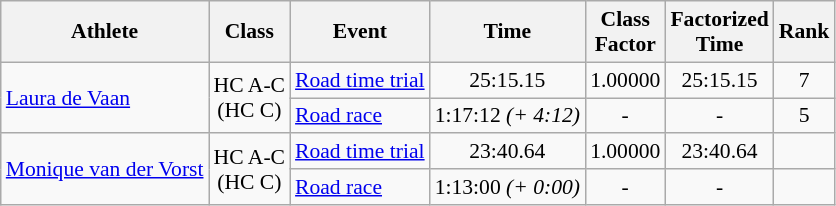<table class=wikitable style="font-size:90%">
<tr>
<th>Athlete</th>
<th>Class</th>
<th>Event</th>
<th>Time</th>
<th>Class<br>Factor</th>
<th>Factorized<br>Time</th>
<th>Rank</th>
</tr>
<tr>
<td rowspan="2"><a href='#'>Laura de Vaan</a></td>
<td align="center" rowspan="2">HC A-C<br>(HC C)</td>
<td><a href='#'>Road time trial</a></td>
<td align="center">25:15.15</td>
<td align="center">1.00000</td>
<td align="center">25:15.15</td>
<td align="center">7</td>
</tr>
<tr>
<td><a href='#'>Road race</a></td>
<td align="center">1:17:12 <em>(+ 4:12)</em></td>
<td align="center">-</td>
<td align="center">-</td>
<td align="center">5</td>
</tr>
<tr>
<td rowspan="2"><a href='#'>Monique van der Vorst</a></td>
<td align="center" rowspan="2">HC A-C<br>(HC C)</td>
<td><a href='#'>Road time trial</a></td>
<td align="center">23:40.64</td>
<td align="center">1.00000</td>
<td align="center">23:40.64</td>
<td align="center"></td>
</tr>
<tr>
<td><a href='#'>Road race</a></td>
<td align="center">1:13:00 <em>(+ 0:00)</em></td>
<td align="center">-</td>
<td align="center">-</td>
<td align="center"></td>
</tr>
</table>
